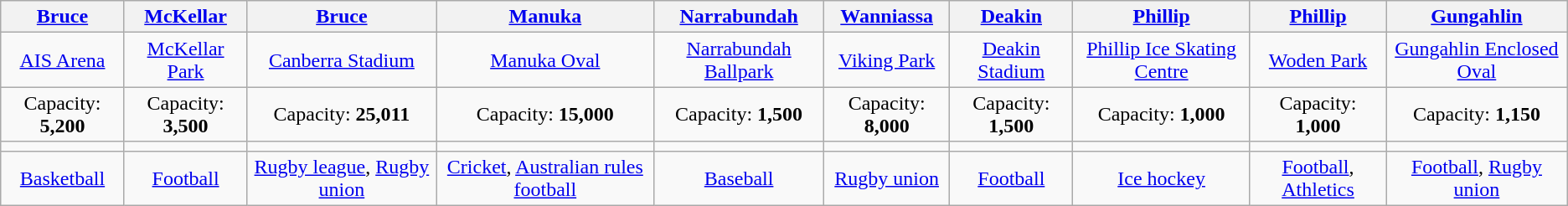<table class="wikitable" style="text-align:center">
<tr>
<th><a href='#'>Bruce</a></th>
<th><a href='#'>McKellar</a></th>
<th><a href='#'>Bruce</a></th>
<th><a href='#'>Manuka</a></th>
<th><a href='#'>Narrabundah</a></th>
<th><a href='#'>Wanniassa</a></th>
<th><a href='#'>Deakin</a></th>
<th><a href='#'>Phillip</a></th>
<th><a href='#'>Phillip</a></th>
<th><a href='#'>Gungahlin</a></th>
</tr>
<tr>
<td><a href='#'>AIS Arena</a></td>
<td><a href='#'>McKellar Park</a></td>
<td><a href='#'>Canberra Stadium</a></td>
<td><a href='#'>Manuka Oval</a></td>
<td><a href='#'>Narrabundah Ballpark</a></td>
<td><a href='#'>Viking Park</a></td>
<td><a href='#'>Deakin Stadium</a></td>
<td><a href='#'>Phillip Ice Skating Centre</a></td>
<td><a href='#'>Woden Park</a></td>
<td><a href='#'>Gungahlin Enclosed Oval</a></td>
</tr>
<tr>
<td>Capacity: <strong>5,200</strong></td>
<td>Capacity: <strong>3,500</strong></td>
<td>Capacity: <strong>25,011</strong></td>
<td>Capacity: <strong>15,000</strong></td>
<td>Capacity: <strong>1,500</strong></td>
<td>Capacity: <strong>8,000</strong></td>
<td>Capacity: <strong>1,500</strong></td>
<td>Capacity: <strong>1,000</strong></td>
<td>Capacity: <strong>1,000</strong></td>
<td>Capacity: <strong>1,150</strong></td>
</tr>
<tr>
<td></td>
<td></td>
<td></td>
<td></td>
<td></td>
<td></td>
<td></td>
<td></td>
<td></td>
<td></td>
</tr>
<tr>
<td><a href='#'>Basketball</a></td>
<td><a href='#'>Football</a></td>
<td><a href='#'>Rugby league</a>, <a href='#'>Rugby union</a></td>
<td><a href='#'>Cricket</a>, <a href='#'>Australian rules football</a></td>
<td><a href='#'>Baseball</a></td>
<td><a href='#'>Rugby union</a></td>
<td><a href='#'>Football</a></td>
<td><a href='#'>Ice hockey</a></td>
<td><a href='#'>Football</a>, <a href='#'>Athletics</a></td>
<td><a href='#'>Football</a>, <a href='#'>Rugby union</a></td>
</tr>
</table>
